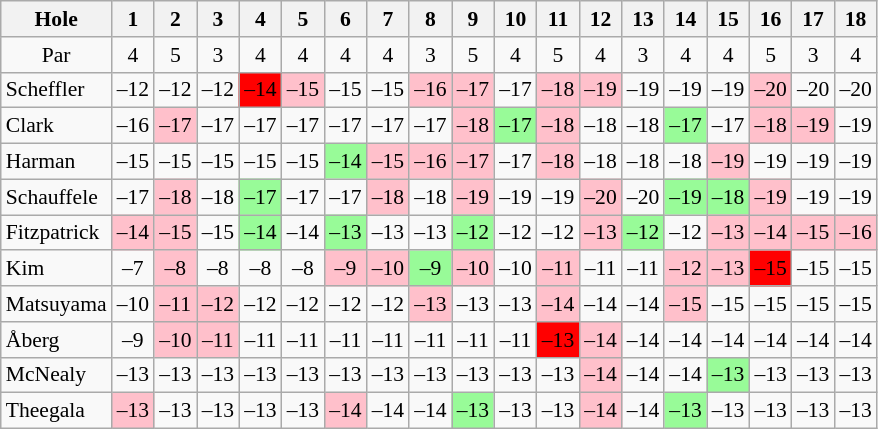<table class="wikitable" style="text-align:center; font-size:90%;">
<tr>
<th>Hole</th>
<th>1</th>
<th>2</th>
<th>3</th>
<th>4</th>
<th>5</th>
<th>6</th>
<th>7</th>
<th>8</th>
<th>9</th>
<th>10</th>
<th>11</th>
<th>12</th>
<th>13</th>
<th>14</th>
<th>15</th>
<th>16</th>
<th>17</th>
<th>18</th>
</tr>
<tr>
<td>Par</td>
<td>4</td>
<td>5</td>
<td>3</td>
<td>4</td>
<td>4</td>
<td>4</td>
<td>4</td>
<td>3</td>
<td>5</td>
<td>4</td>
<td>5</td>
<td>4</td>
<td>3</td>
<td>4</td>
<td>4</td>
<td>5</td>
<td>3</td>
<td>4</td>
</tr>
<tr>
<td align=left> Scheffler</td>
<td>–12</td>
<td>–12</td>
<td>–12</td>
<td style="background: Red;">–14</td>
<td style="background: Pink;">–15</td>
<td>–15</td>
<td>–15</td>
<td style="background: Pink;">–16</td>
<td style="background: Pink;">–17</td>
<td>–17</td>
<td style="background: Pink;">–18</td>
<td style="background: Pink;">–19</td>
<td>–19</td>
<td>–19</td>
<td>–19</td>
<td style="background: Pink;">–20</td>
<td>–20</td>
<td>–20</td>
</tr>
<tr>
<td align=left> Clark</td>
<td>–16</td>
<td style="background: Pink;">–17</td>
<td>–17</td>
<td>–17</td>
<td>–17</td>
<td>–17</td>
<td>–17</td>
<td>–17</td>
<td style="background: Pink;">–18</td>
<td style="background: PaleGreen;">–17</td>
<td style="background: Pink;">–18</td>
<td>–18</td>
<td>–18</td>
<td style="background: PaleGreen;">–17</td>
<td>–17</td>
<td style="background: Pink;">–18</td>
<td style="background: Pink;">–19</td>
<td>–19</td>
</tr>
<tr>
<td align=left> Harman</td>
<td>–15</td>
<td>–15</td>
<td>–15</td>
<td>–15</td>
<td>–15</td>
<td style="background: PaleGreen;">–14</td>
<td style="background: Pink;">–15</td>
<td style="background: Pink;">–16</td>
<td style="background: Pink;">–17</td>
<td>–17</td>
<td style="background: Pink;">–18</td>
<td>–18</td>
<td>–18</td>
<td>–18</td>
<td style="background: Pink;">–19</td>
<td>–19</td>
<td>–19</td>
<td>–19</td>
</tr>
<tr>
<td align=left> Schauffele</td>
<td>–17</td>
<td style="background: Pink;">–18</td>
<td>–18</td>
<td style="background: PaleGreen;">–17</td>
<td>–17</td>
<td>–17</td>
<td style="background: Pink;">–18</td>
<td>–18</td>
<td style="background: Pink;">–19</td>
<td>–19</td>
<td>–19</td>
<td style="background: Pink;">–20</td>
<td>–20</td>
<td style="background: PaleGreen;">–19</td>
<td style="background: PaleGreen;">–18</td>
<td style="background: Pink;">–19</td>
<td>–19</td>
<td>–19</td>
</tr>
<tr>
<td align=left> Fitzpatrick</td>
<td style="background: Pink;">–14</td>
<td style="background: Pink;">–15</td>
<td>–15</td>
<td style="background: PaleGreen;">–14</td>
<td>–14</td>
<td style="background: PaleGreen;">–13</td>
<td>–13</td>
<td>–13</td>
<td style="background: PaleGreen;">–12</td>
<td>–12</td>
<td>–12</td>
<td style="background: Pink;">–13</td>
<td style="background: PaleGreen;">–12</td>
<td>–12</td>
<td style="background: Pink;">–13</td>
<td style="background: Pink;">–14</td>
<td style="background: Pink;">–15</td>
<td style="background: Pink;">–16</td>
</tr>
<tr>
<td align=left> Kim</td>
<td>–7</td>
<td style="background: Pink;">–8</td>
<td>–8</td>
<td>–8</td>
<td>–8</td>
<td style="background: Pink;">–9</td>
<td style="background: Pink;">–10</td>
<td style="background: PaleGreen;">–9</td>
<td style="background: Pink;">–10</td>
<td>–10</td>
<td style="background: Pink;">–11</td>
<td>–11</td>
<td>–11</td>
<td style="background: Pink;">–12</td>
<td style="background: Pink;">–13</td>
<td style="background: Red;">–15</td>
<td>–15</td>
<td>–15</td>
</tr>
<tr>
<td align=left> Matsuyama</td>
<td>–10</td>
<td style="background: Pink;">–11</td>
<td style="background: Pink;">–12</td>
<td>–12</td>
<td>–12</td>
<td>–12</td>
<td>–12</td>
<td style="background: Pink;">–13</td>
<td>–13</td>
<td>–13</td>
<td style="background: Pink;">–14</td>
<td>–14</td>
<td>–14</td>
<td style="background: Pink;">–15</td>
<td>–15</td>
<td>–15</td>
<td>–15</td>
<td>–15</td>
</tr>
<tr>
<td align=left> Åberg</td>
<td>–9</td>
<td style="background: Pink;">–10</td>
<td style="background: Pink;">–11</td>
<td>–11</td>
<td>–11</td>
<td>–11</td>
<td>–11</td>
<td>–11</td>
<td>–11</td>
<td>–11</td>
<td style="background: Red;">–13</td>
<td style="background: Pink;">–14</td>
<td>–14</td>
<td>–14</td>
<td>–14</td>
<td>–14</td>
<td>–14</td>
<td>–14</td>
</tr>
<tr>
<td align=left> McNealy</td>
<td>–13</td>
<td>–13</td>
<td>–13</td>
<td>–13</td>
<td>–13</td>
<td>–13</td>
<td>–13</td>
<td>–13</td>
<td>–13</td>
<td>–13</td>
<td>–13</td>
<td style="background: Pink;">–14</td>
<td>–14</td>
<td>–14</td>
<td style="background: PaleGreen;">–13</td>
<td>–13</td>
<td>–13</td>
<td>–13</td>
</tr>
<tr>
<td align=left> Theegala</td>
<td style="background: Pink;">–13</td>
<td>–13</td>
<td>–13</td>
<td>–13</td>
<td>–13</td>
<td style="background: Pink;">–14</td>
<td>–14</td>
<td>–14</td>
<td style="background: PaleGreen;">–13</td>
<td>–13</td>
<td>–13</td>
<td style="background: Pink;">–14</td>
<td>–14</td>
<td style="background: PaleGreen;">–13</td>
<td>–13</td>
<td>–13</td>
<td>–13</td>
<td>–13</td>
</tr>
</table>
